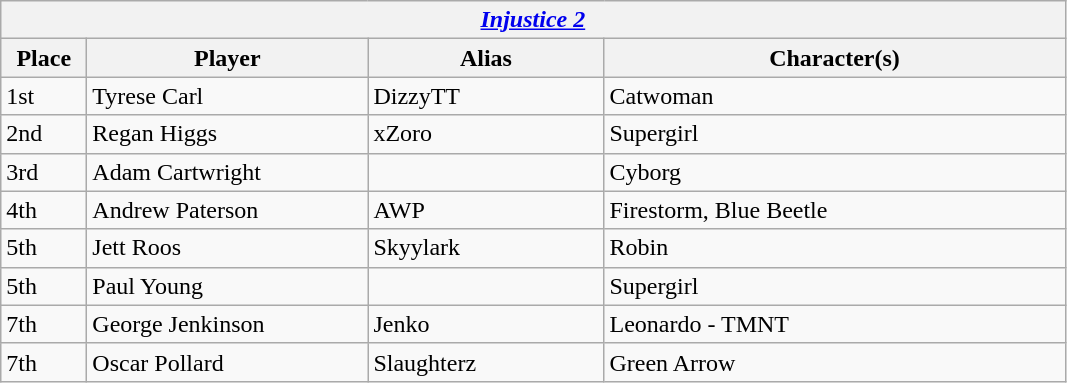<table class="wikitable">
<tr>
<th colspan="4"><strong><em><a href='#'>Injustice 2</a></em></strong>  </th>
</tr>
<tr>
<th style="width:50px;">Place</th>
<th style="width:180px;">Player</th>
<th style="width:150px;">Alias</th>
<th style="width:300px;">Character(s)</th>
</tr>
<tr>
<td>1st</td>
<td> Tyrese Carl</td>
<td>DizzyTT</td>
<td>Catwoman</td>
</tr>
<tr>
<td>2nd</td>
<td> Regan Higgs</td>
<td>xZoro</td>
<td>Supergirl</td>
</tr>
<tr>
<td>3rd</td>
<td> Adam Cartwright</td>
<td></td>
<td>Cyborg</td>
</tr>
<tr>
<td>4th</td>
<td> Andrew Paterson</td>
<td>AWP</td>
<td>Firestorm, Blue Beetle</td>
</tr>
<tr>
<td>5th</td>
<td> Jett Roos</td>
<td>Skyylark</td>
<td>Robin</td>
</tr>
<tr>
<td>5th</td>
<td> Paul Young</td>
<td></td>
<td>Supergirl</td>
</tr>
<tr>
<td>7th</td>
<td> George Jenkinson</td>
<td>Jenko</td>
<td>Leonardo - TMNT</td>
</tr>
<tr>
<td>7th</td>
<td> Oscar Pollard</td>
<td>Slaughterz</td>
<td>Green Arrow</td>
</tr>
</table>
